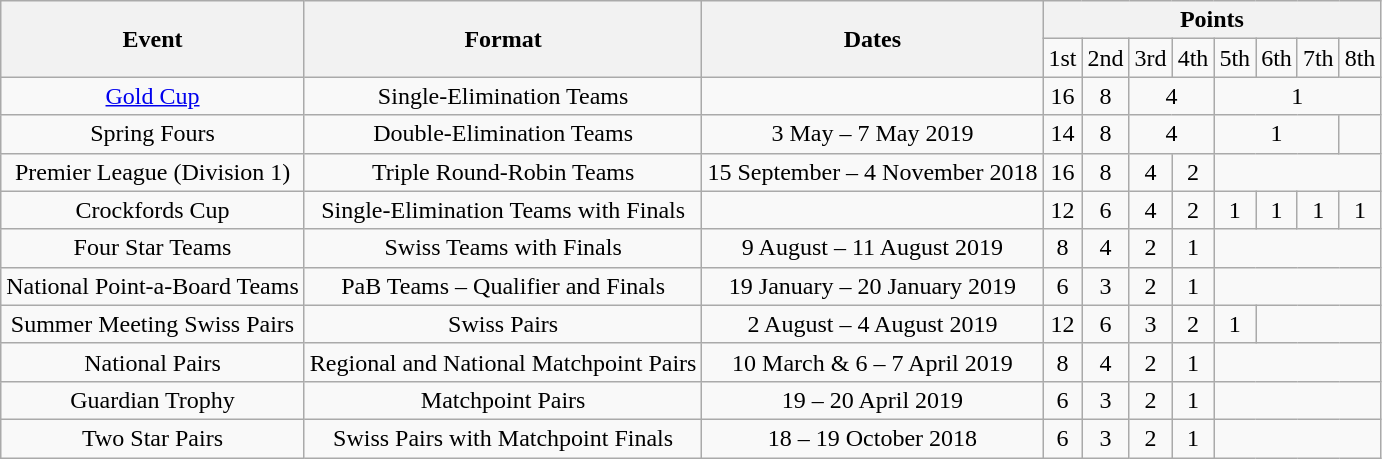<table class="wikitable" style="text-align:center;">
<tr>
<th rowspan="2">Event </th>
<th rowspan="2">Format</th>
<th rowspan="2">Dates</th>
<th colspan="8">Points</th>
</tr>
<tr>
<td>1st</td>
<td>2nd</td>
<td>3rd</td>
<td>4th</td>
<td>5th</td>
<td>6th</td>
<td>7th</td>
<td>8th</td>
</tr>
<tr>
<td><a href='#'>Gold Cup</a></td>
<td>Single-Elimination Teams</td>
<td></td>
<td>16</td>
<td>8</td>
<td colspan="2">4</td>
<td colspan="4">1</td>
</tr>
<tr>
<td>Spring Fours</td>
<td>Double-Elimination Teams</td>
<td>3 May – 7 May 2019</td>
<td>14</td>
<td>8</td>
<td colspan="2">4</td>
<td colspan="3">1</td>
<td></td>
</tr>
<tr>
<td>Premier League (Division 1)</td>
<td>Triple Round-Robin Teams</td>
<td>15 September – 4 November 2018</td>
<td>16</td>
<td>8</td>
<td>4</td>
<td>2</td>
<td colspan="4"></td>
</tr>
<tr>
<td>Crockfords Cup</td>
<td>Single-Elimination Teams with Finals</td>
<td></td>
<td>12</td>
<td>6</td>
<td>4</td>
<td>2</td>
<td>1</td>
<td>1</td>
<td>1</td>
<td>1</td>
</tr>
<tr>
<td>Four Star Teams</td>
<td>Swiss Teams with Finals</td>
<td>9 August – 11 August 2019</td>
<td>8</td>
<td>4</td>
<td>2</td>
<td>1</td>
<td colspan="4"></td>
</tr>
<tr>
<td>National Point-a-Board Teams</td>
<td>PaB Teams – Qualifier and Finals</td>
<td>19 January – 20 January 2019</td>
<td>6</td>
<td>3</td>
<td>2</td>
<td>1</td>
<td colspan="4"></td>
</tr>
<tr>
<td>Summer Meeting Swiss Pairs</td>
<td>Swiss Pairs</td>
<td>2 August – 4 August 2019</td>
<td>12</td>
<td>6</td>
<td>3</td>
<td>2</td>
<td>1</td>
<td colspan="3"></td>
</tr>
<tr>
<td>National Pairs</td>
<td>Regional and National Matchpoint Pairs</td>
<td>10 March & 6 – 7 April 2019</td>
<td>8</td>
<td>4</td>
<td>2</td>
<td>1</td>
<td colspan="4"></td>
</tr>
<tr>
<td>Guardian Trophy</td>
<td>Matchpoint Pairs</td>
<td>19 – 20 April 2019</td>
<td>6</td>
<td>3</td>
<td>2</td>
<td>1</td>
<td colspan="4"></td>
</tr>
<tr>
<td>Two Star Pairs</td>
<td>Swiss Pairs with Matchpoint Finals</td>
<td>18 – 19 October 2018</td>
<td>6</td>
<td>3</td>
<td>2</td>
<td>1</td>
<td colspan="4"></td>
</tr>
</table>
